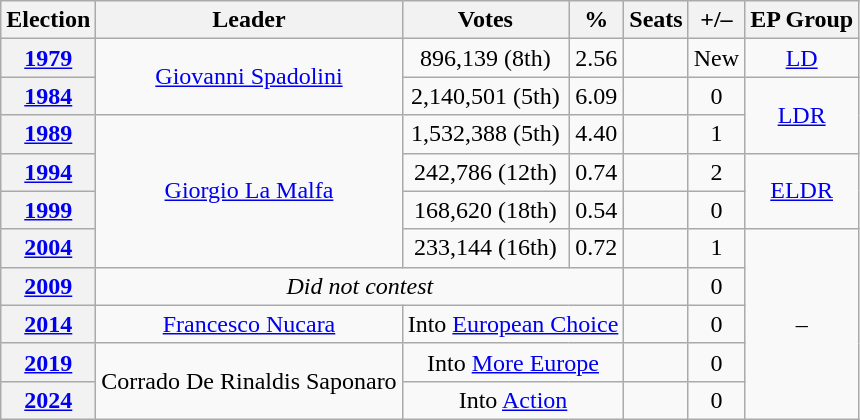<table class="wikitable" style="text-align:center">
<tr>
<th>Election</th>
<th>Leader</th>
<th>Votes</th>
<th>%</th>
<th>Seats</th>
<th>+/–</th>
<th>EP Group</th>
</tr>
<tr>
<th><a href='#'>1979</a></th>
<td rowspan="2"><a href='#'>Giovanni Spadolini</a></td>
<td>896,139 (8th)</td>
<td>2.56</td>
<td></td>
<td>New</td>
<td><a href='#'>LD</a></td>
</tr>
<tr>
<th><a href='#'>1984</a></th>
<td>2,140,501 (5th)</td>
<td>6.09</td>
<td></td>
<td> 0</td>
<td rowspan="2"><a href='#'>LDR</a></td>
</tr>
<tr>
<th><a href='#'>1989</a></th>
<td rowspan="4"><a href='#'>Giorgio La Malfa</a></td>
<td>1,532,388 (5th)</td>
<td>4.40</td>
<td></td>
<td> 1</td>
</tr>
<tr>
<th><a href='#'>1994</a></th>
<td>242,786 (12th)</td>
<td>0.74</td>
<td></td>
<td> 2</td>
<td rowspan="2"><a href='#'>ELDR</a></td>
</tr>
<tr>
<th><a href='#'>1999</a></th>
<td>168,620 (18th)</td>
<td>0.54</td>
<td></td>
<td> 0</td>
</tr>
<tr>
<th><a href='#'>2004</a></th>
<td>233,144 (16th)</td>
<td>0.72</td>
<td></td>
<td> 1</td>
<td rowspan="5">–</td>
</tr>
<tr>
<th><a href='#'>2009</a></th>
<td colspan="3"><em>Did not contest</em></td>
<td></td>
<td> 0</td>
</tr>
<tr>
<th><a href='#'>2014</a></th>
<td><a href='#'>Francesco Nucara</a></td>
<td colspan="2">Into <a href='#'>European Choice</a></td>
<td></td>
<td> 0</td>
</tr>
<tr>
<th><a href='#'>2019</a></th>
<td rowspan="2">Corrado De Rinaldis Saponaro</td>
<td colspan="2">Into <a href='#'>More Europe</a></td>
<td></td>
<td> 0</td>
</tr>
<tr>
<th><a href='#'>2024</a></th>
<td colspan="2">Into <a href='#'>Action</a></td>
<td></td>
<td> 0</td>
</tr>
</table>
